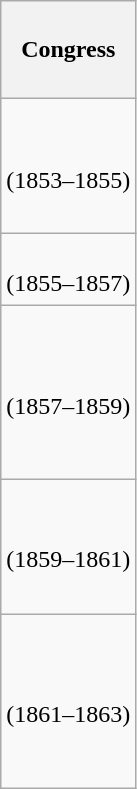<table class="wikitable" style="float:left; margin:0; margin-right:-0.5px; margin-top:14px; text-align:center;">
<tr style="white-space:nowrap; height:4.08em;">
<th>Congress</th>
</tr>
<tr style="white-space:nowrap; height:5.62em;">
<td><strong></strong><br>(1853–1855)</td>
</tr>
<tr style="white-space:nowrap; height:3em">
<td><strong></strong><br>(1855–1857)</td>
</tr>
<tr style="white-space:nowrap; height:7.24em">
<td><strong></strong><br>(1857–1859)</td>
</tr>
<tr style="white-space:nowrap; height:5.62em">
<td><strong></strong><br>(1859–1861)</td>
</tr>
<tr style="white-space:nowrap; height:7.24em">
<td><strong></strong><br>(1861–1863)</td>
</tr>
</table>
